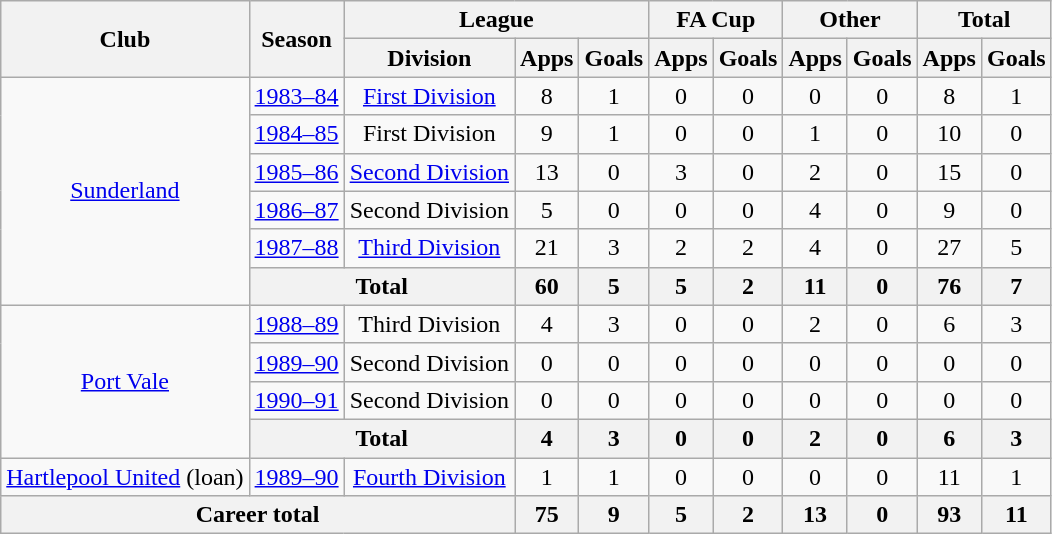<table class="wikitable" style="text-align: center;">
<tr>
<th rowspan="2">Club</th>
<th rowspan="2">Season</th>
<th colspan="3">League</th>
<th colspan="2">FA Cup</th>
<th colspan="2">Other</th>
<th colspan="2">Total</th>
</tr>
<tr>
<th>Division</th>
<th>Apps</th>
<th>Goals</th>
<th>Apps</th>
<th>Goals</th>
<th>Apps</th>
<th>Goals</th>
<th>Apps</th>
<th>Goals</th>
</tr>
<tr>
<td rowspan="6"><a href='#'>Sunderland</a></td>
<td><a href='#'>1983–84</a></td>
<td><a href='#'>First Division</a></td>
<td>8</td>
<td>1</td>
<td>0</td>
<td>0</td>
<td>0</td>
<td>0</td>
<td>8</td>
<td>1</td>
</tr>
<tr>
<td><a href='#'>1984–85</a></td>
<td>First Division</td>
<td>9</td>
<td>1</td>
<td>0</td>
<td>0</td>
<td>1</td>
<td>0</td>
<td>10</td>
<td>0</td>
</tr>
<tr>
<td><a href='#'>1985–86</a></td>
<td><a href='#'>Second Division</a></td>
<td>13</td>
<td>0</td>
<td>3</td>
<td>0</td>
<td>2</td>
<td>0</td>
<td>15</td>
<td>0</td>
</tr>
<tr>
<td><a href='#'>1986–87</a></td>
<td>Second Division</td>
<td>5</td>
<td>0</td>
<td>0</td>
<td>0</td>
<td>4</td>
<td>0</td>
<td>9</td>
<td>0</td>
</tr>
<tr>
<td><a href='#'>1987–88</a></td>
<td><a href='#'>Third Division</a></td>
<td>21</td>
<td>3</td>
<td>2</td>
<td>2</td>
<td>4</td>
<td>0</td>
<td>27</td>
<td>5</td>
</tr>
<tr>
<th colspan="2">Total</th>
<th>60</th>
<th>5</th>
<th>5</th>
<th>2</th>
<th>11</th>
<th>0</th>
<th>76</th>
<th>7</th>
</tr>
<tr>
<td rowspan="4"><a href='#'>Port Vale</a></td>
<td><a href='#'>1988–89</a></td>
<td>Third Division</td>
<td>4</td>
<td>3</td>
<td>0</td>
<td>0</td>
<td>2</td>
<td>0</td>
<td>6</td>
<td>3</td>
</tr>
<tr>
<td><a href='#'>1989–90</a></td>
<td>Second Division</td>
<td>0</td>
<td>0</td>
<td>0</td>
<td>0</td>
<td>0</td>
<td>0</td>
<td>0</td>
<td>0</td>
</tr>
<tr>
<td><a href='#'>1990–91</a></td>
<td>Second Division</td>
<td>0</td>
<td>0</td>
<td>0</td>
<td>0</td>
<td>0</td>
<td>0</td>
<td>0</td>
<td>0</td>
</tr>
<tr>
<th colspan="2">Total</th>
<th>4</th>
<th>3</th>
<th>0</th>
<th>0</th>
<th>2</th>
<th>0</th>
<th>6</th>
<th>3</th>
</tr>
<tr>
<td><a href='#'>Hartlepool United</a> (loan)</td>
<td><a href='#'>1989–90</a></td>
<td><a href='#'>Fourth Division</a></td>
<td>1</td>
<td>1</td>
<td>0</td>
<td>0</td>
<td>0</td>
<td>0</td>
<td>11</td>
<td>1</td>
</tr>
<tr>
<th colspan="3">Career total</th>
<th>75</th>
<th>9</th>
<th>5</th>
<th>2</th>
<th>13</th>
<th>0</th>
<th>93</th>
<th>11</th>
</tr>
</table>
